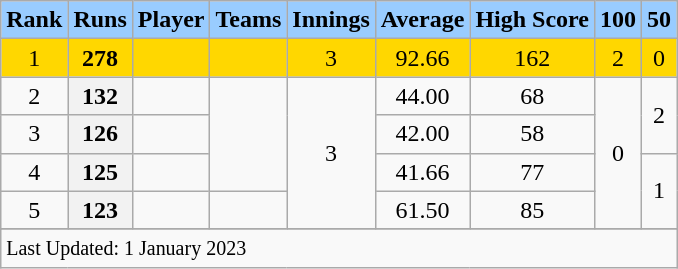<table class="wikitable plainrowheaders sortable">
<tr>
<th scope=col style="background:#9cf;">Rank</th>
<th scope=col style="background:#9cf;">Runs</th>
<th scope=col style="background:#9cf;">Player</th>
<th scope=col style="background:#9cf;">Teams</th>
<th scope=col style="background:#9cf;">Innings</th>
<th scope=col style="background:#9cf;">Average</th>
<th scope=col style="background:#9cf;">High Score</th>
<th scope=col style="background:#9cf;">100</th>
<th scope=col style="background:#9cf;">50</th>
</tr>
<tr>
<td style="text-align:center; background:gold;">1</td>
<th scope="row"  style="text-align:center; background:gold;"><strong>278</strong></th>
<td style="background:gold;"></td>
<td style="text-align:center; background:gold;"></td>
<td style="text-align:center; background:gold;">3</td>
<td style="text-align:center; background:gold;">92.66</td>
<td style="text-align:center; background:gold;">162</td>
<td style="text-align:center; background:gold;">2</td>
<td style="text-align:center; background:gold;">0</td>
</tr>
<tr>
<td align=center>2</td>
<th scope=row style=text-align:center;><strong>132</strong></th>
<td></td>
<td align=center rowspan=3></td>
<td align=center rowspan=4>3</td>
<td align=center>44.00</td>
<td align=center>68</td>
<td align=center rowspan=4>0</td>
<td align=center rowspan=2>2</td>
</tr>
<tr>
<td align=center>3</td>
<th scope=row style=text-align:center;><strong>126</strong></th>
<td></td>
<td align=center>42.00</td>
<td align=center>58</td>
</tr>
<tr>
<td align=center>4</td>
<th scope=row style=text-align:center;><strong>125</strong></th>
<td></td>
<td align=center>41.66</td>
<td align=center>77</td>
<td align=center rowspan=2>1</td>
</tr>
<tr>
<td align=center>5</td>
<th scope=row style=text-align:center;><strong>123</strong></th>
<td></td>
<td align=center></td>
<td align=center>61.50</td>
<td align=center>85</td>
</tr>
<tr>
</tr>
<tr class=sortbottom>
<td colspan=9><small>Last Updated: 1 January 2023</small></td>
</tr>
</table>
